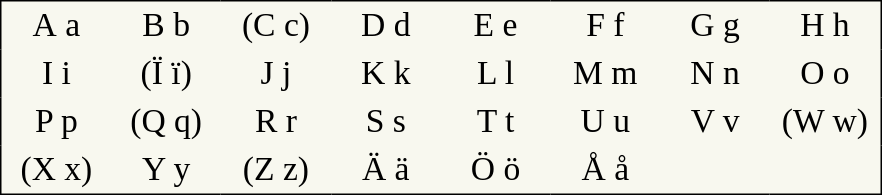<table style="font-family:Arial Unicode MS; font-size:1.4em; border-color:#000000; border-width:1px; border-style:solid; border-collapse:collapse; background-color:#F8F8EF">
<tr>
<td style="width:3em; text-align:center; padding: 3px;">А а</td>
<td style="width:3em; text-align:center; padding: 3px;">B b</td>
<td style="width:3em; text-align:center; padding: 3px;">(C c)</td>
<td style="width:3em; text-align:center; padding: 3px;">D d</td>
<td style="width:3em; text-align:center; padding: 3px;">E e</td>
<td style="width:3em; text-align:center; padding: 3px;">F f</td>
<td style="width:3em; text-align:center; padding: 3px;">G g</td>
<td style="width:3em; text-align:center; padding: 3px;">H h</td>
</tr>
<tr>
<td style="width:3em; text-align:center; padding: 3px;">I i</td>
<td style="width:3em; text-align:center; padding: 3px;">(Ï ï)</td>
<td style="width:3em; text-align:center; padding: 3px;">J j</td>
<td style="width:3em; text-align:center; padding: 3px;">K k</td>
<td style="width:3em; text-align:center; padding: 3px;">L l</td>
<td style="width:3em; text-align:center; padding: 3px;">M m</td>
<td style="width:3em; text-align:center; padding: 3px;">N n</td>
<td style="width:3em; text-align:center; padding: 3px;">O o</td>
</tr>
<tr>
<td style="width:3em; text-align:center; padding: 3px;">P p</td>
<td style="width:3em; text-align:center; padding: 3px;">(Q q)</td>
<td style="width:3em; text-align:center; padding: 3px;">R r</td>
<td style="width:3em; text-align:center; padding: 3px;">S s</td>
<td style="width:3em; text-align:center; padding: 3px;">T t</td>
<td style="width:3em; text-align:center; padding: 3px;">U u</td>
<td style="width:3em; text-align:center; padding: 3px;">V v</td>
<td style="width:3em; text-align:center; padding: 3px;">(W w)</td>
</tr>
<tr>
<td style="width:3em; text-align:center; padding: 3px;">(X x)</td>
<td style="width:3em; text-align:center; padding: 3px;">Y y</td>
<td style="width:3em; text-align:center; padding: 3px;">(Z z)</td>
<td style="width:3em; text-align:center; padding: 3px;">Ä ä</td>
<td style="width:3em; text-align:center; padding: 3px;">Ö ö</td>
<td style="width:3em; text-align:center; padding: 3px;">Å å</td>
<td></td>
<td></td>
</tr>
</table>
